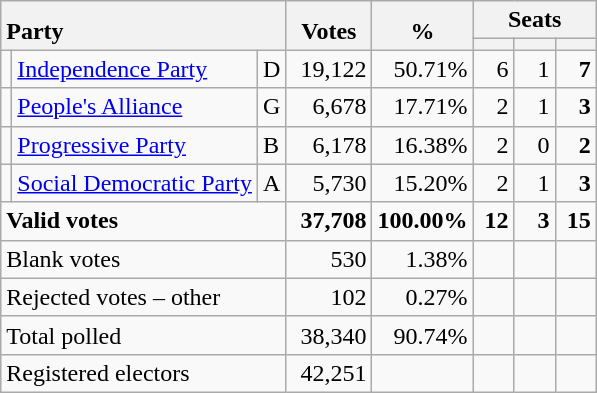<table class="wikitable" border="1" style="text-align:right;">
<tr>
<th style="text-align:left;" valign=bottom rowspan=2 colspan=3>Party</th>
<th align=center valign=bottom rowspan=2 width="50">Votes</th>
<th align=center valign=bottom rowspan=2 width="50">%</th>
<th colspan=3>Seats</th>
</tr>
<tr>
<th align=center valign=bottom width="20"><small></small></th>
<th align=center valign=bottom width="20"><small><a href='#'></a></small></th>
<th align=center valign=bottom width="20"><small></small></th>
</tr>
<tr>
<td></td>
<td align=left><a href='#'>Independence Party</a></td>
<td align=left>D</td>
<td>19,122</td>
<td>50.71%</td>
<td>6</td>
<td>1</td>
<td><strong>7</strong></td>
</tr>
<tr>
<td></td>
<td align=left><a href='#'>People's Alliance</a></td>
<td align=left>G</td>
<td>6,678</td>
<td>17.71%</td>
<td>2</td>
<td>1</td>
<td><strong>3</strong></td>
</tr>
<tr>
<td></td>
<td align=left><a href='#'>Progressive Party</a></td>
<td align=left>B</td>
<td>6,178</td>
<td>16.38%</td>
<td>2</td>
<td>0</td>
<td><strong>2</strong></td>
</tr>
<tr>
<td></td>
<td align=left><a href='#'>Social Democratic Party</a></td>
<td align=left>A</td>
<td>5,730</td>
<td>15.20%</td>
<td>2</td>
<td>1</td>
<td><strong>3</strong></td>
</tr>
<tr style="font-weight:bold">
<td align=left colspan=3>Valid votes</td>
<td>37,708</td>
<td>100.00%</td>
<td>12</td>
<td>3</td>
<td>15</td>
</tr>
<tr>
<td align=left colspan=3>Blank votes</td>
<td>530</td>
<td>1.38%</td>
<td></td>
<td></td>
<td></td>
</tr>
<tr>
<td align=left colspan=3>Rejected votes – other</td>
<td>102</td>
<td>0.27%</td>
<td></td>
<td></td>
<td></td>
</tr>
<tr>
<td align=left colspan=3>Total polled</td>
<td>38,340</td>
<td>90.74%</td>
<td></td>
<td></td>
<td></td>
</tr>
<tr>
<td align=left colspan=3>Registered electors</td>
<td>42,251</td>
<td></td>
<td></td>
<td></td>
<td></td>
</tr>
</table>
